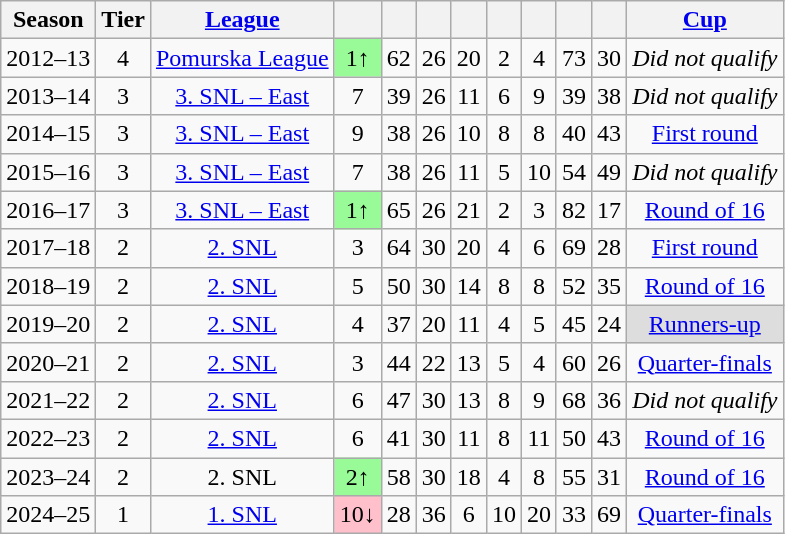<table class="wikitable sortable" style="text-align: center;">
<tr>
<th>Season</th>
<th>Tier</th>
<th><a href='#'>League</a></th>
<th></th>
<th></th>
<th></th>
<th></th>
<th></th>
<th></th>
<th></th>
<th></th>
<th><a href='#'>Cup</a></th>
</tr>
<tr>
<td>2012–13</td>
<td>4</td>
<td><a href='#'>Pomurska League</a></td>
<td bgcolor=palegreen>1↑</td>
<td>62</td>
<td>26</td>
<td>20</td>
<td>2</td>
<td>4</td>
<td>73</td>
<td>30</td>
<td><em>Did not qualify</em></td>
</tr>
<tr>
<td>2013–14</td>
<td>3</td>
<td><a href='#'>3. SNL – East</a></td>
<td>7</td>
<td>39</td>
<td>26</td>
<td>11</td>
<td>6</td>
<td>9</td>
<td>39</td>
<td>38</td>
<td><em>Did not qualify</em></td>
</tr>
<tr>
<td>2014–15</td>
<td>3</td>
<td><a href='#'>3. SNL – East</a></td>
<td>9</td>
<td>38</td>
<td>26</td>
<td>10</td>
<td>8</td>
<td>8</td>
<td>40</td>
<td>43</td>
<td><a href='#'>First round</a></td>
</tr>
<tr>
<td>2015–16</td>
<td>3</td>
<td><a href='#'>3. SNL – East</a></td>
<td>7</td>
<td>38</td>
<td>26</td>
<td>11</td>
<td>5</td>
<td>10</td>
<td>54</td>
<td>49</td>
<td><em>Did not qualify</em></td>
</tr>
<tr>
<td>2016–17</td>
<td>3</td>
<td><a href='#'>3. SNL – East</a></td>
<td bgcolor=palegreen>1↑</td>
<td>65</td>
<td>26</td>
<td>21</td>
<td>2</td>
<td>3</td>
<td>82</td>
<td>17</td>
<td><a href='#'>Round of 16</a></td>
</tr>
<tr>
<td>2017–18</td>
<td>2</td>
<td><a href='#'>2. SNL</a></td>
<td>3</td>
<td>64</td>
<td>30</td>
<td>20</td>
<td>4</td>
<td>6</td>
<td>69</td>
<td>28</td>
<td><a href='#'>First round</a></td>
</tr>
<tr>
<td>2018–19</td>
<td>2</td>
<td><a href='#'>2. SNL</a></td>
<td>5</td>
<td>50</td>
<td>30</td>
<td>14</td>
<td>8</td>
<td>8</td>
<td>52</td>
<td>35</td>
<td><a href='#'>Round of 16</a></td>
</tr>
<tr>
<td>2019–20</td>
<td>2</td>
<td><a href='#'>2. SNL</a></td>
<td>4</td>
<td>37</td>
<td>20</td>
<td>11</td>
<td>4</td>
<td>5</td>
<td>45</td>
<td>24</td>
<td style="background-color:#DDD"><a href='#'>Runners-up</a></td>
</tr>
<tr>
<td>2020–21</td>
<td>2</td>
<td><a href='#'>2. SNL</a></td>
<td>3</td>
<td>44</td>
<td>22</td>
<td>13</td>
<td>5</td>
<td>4</td>
<td>60</td>
<td>26</td>
<td><a href='#'>Quarter-finals</a></td>
</tr>
<tr>
<td>2021–22</td>
<td>2</td>
<td><a href='#'>2. SNL</a></td>
<td>6</td>
<td>47</td>
<td>30</td>
<td>13</td>
<td>8</td>
<td>9</td>
<td>68</td>
<td>36</td>
<td><em>Did not qualify</em></td>
</tr>
<tr>
<td>2022–23</td>
<td>2</td>
<td><a href='#'>2. SNL</a></td>
<td>6</td>
<td>41</td>
<td>30</td>
<td>11</td>
<td>8</td>
<td>11</td>
<td>50</td>
<td>43</td>
<td><a href='#'>Round of 16</a></td>
</tr>
<tr>
<td>2023–24</td>
<td>2</td>
<td>2. SNL</td>
<td bgcolor=palegreen>2↑</td>
<td>58</td>
<td>30</td>
<td>18</td>
<td>4</td>
<td>8</td>
<td>55</td>
<td>31</td>
<td><a href='#'>Round of 16</a></td>
</tr>
<tr>
<td>2024–25</td>
<td>1</td>
<td><a href='#'>1. SNL</a></td>
<td bgcolor=Pink>10↓</td>
<td>28</td>
<td>36</td>
<td>6</td>
<td>10</td>
<td>20</td>
<td>33</td>
<td>69</td>
<td><a href='#'>Quarter-finals</a></td>
</tr>
</table>
